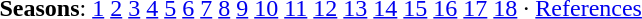<table border=0 class="toccolours">
<tr>
<td><strong>Seasons</strong>: <a href='#'>1</a> <a href='#'>2</a> <a href='#'>3</a> <a href='#'>4</a> <a href='#'>5</a> <a href='#'>6</a> <a href='#'>7</a> <a href='#'>8</a> <a href='#'>9</a> <a href='#'>10</a> <a href='#'>11</a> <a href='#'>12</a> <a href='#'>13</a> <a href='#'>14</a> <a href='#'>15</a> <a href='#'>16</a> <a href='#'>17</a> <a href='#'>18</a> · <a href='#'>References</a> </td>
</tr>
</table>
